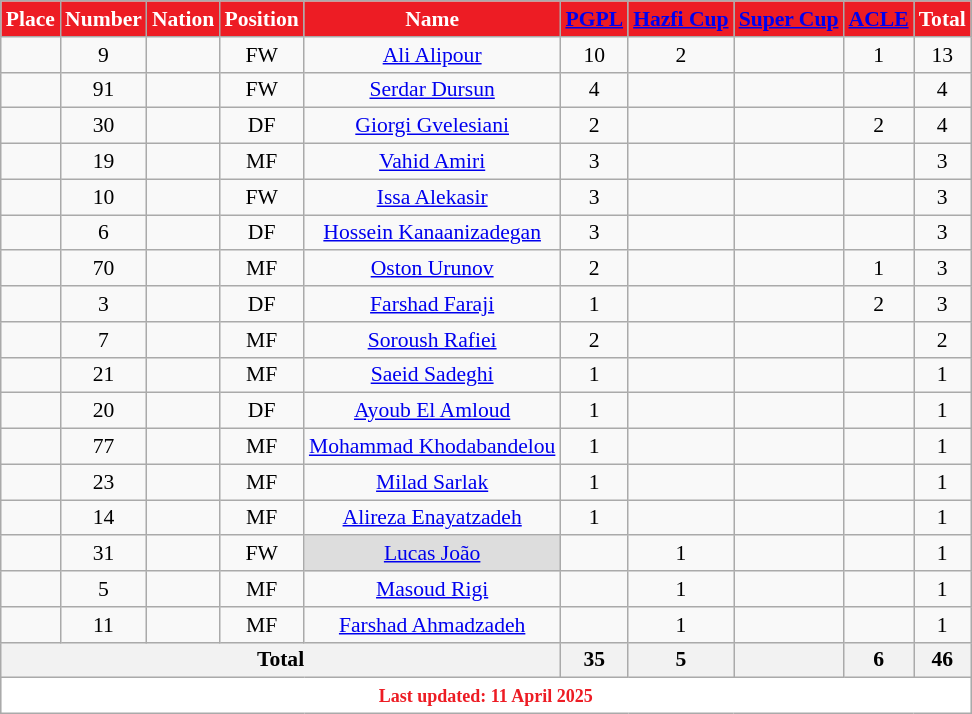<table class="wikitable" style="text-align:center; font-size:90%">
<tr>
<th style="background: #ED1C24 ; color:#fff" align=center>Place</th>
<th style="background: #ED1C24 ; color:#fff" align=center>Number</th>
<th style="background: #ED1C24 ; color:#fff" align=center>Nation</th>
<th style="background: #ED1C24 ; color:#fff" align=center>Position</th>
<th style="background: #ED1C24 ; color:#fff" align=center>Name</th>
<th style="background: #ED1C24 ; color:#fff" align=center><a href='#'><span>PGPL</span></a></th>
<th style="background: #ED1C24 ; color:#fff" align=center><a href='#'><span>Hazfi Cup</span></a></th>
<th style="background: #ED1C24 ; color:#fff" align=center><a href='#'><span>Super Cup</span></a></th>
<th style="background: #ED1C24 ; color:#fff" align=center><a href='#'><span>ACLE</span></a></th>
<th style="background: #ED1C24 ; color:#fff" align=center>Total</th>
</tr>
<tr>
<td></td>
<td>9</td>
<td></td>
<td>FW</td>
<td><a href='#'>Ali Alipour</a></td>
<td>10</td>
<td>2</td>
<td></td>
<td>1</td>
<td>13</td>
</tr>
<tr>
<td></td>
<td>91</td>
<td></td>
<td>FW</td>
<td><a href='#'>Serdar Dursun</a></td>
<td>4</td>
<td></td>
<td></td>
<td></td>
<td>4</td>
</tr>
<tr>
<td></td>
<td>30</td>
<td></td>
<td>DF</td>
<td><a href='#'>Giorgi Gvelesiani</a></td>
<td>2</td>
<td></td>
<td></td>
<td>2</td>
<td>4</td>
</tr>
<tr>
<td></td>
<td>19</td>
<td></td>
<td>MF</td>
<td><a href='#'>Vahid Amiri</a></td>
<td>3</td>
<td></td>
<td></td>
<td></td>
<td>3</td>
</tr>
<tr>
<td></td>
<td>10</td>
<td></td>
<td>FW</td>
<td><a href='#'>Issa Alekasir</a></td>
<td>3</td>
<td></td>
<td></td>
<td></td>
<td>3</td>
</tr>
<tr>
<td></td>
<td>6</td>
<td></td>
<td>DF</td>
<td><a href='#'>Hossein Kanaanizadegan</a></td>
<td>3</td>
<td></td>
<td></td>
<td></td>
<td>3</td>
</tr>
<tr>
<td></td>
<td>70</td>
<td></td>
<td>MF</td>
<td><a href='#'>Oston Urunov</a></td>
<td>2</td>
<td></td>
<td></td>
<td>1</td>
<td>3</td>
</tr>
<tr>
<td></td>
<td>3</td>
<td></td>
<td>DF</td>
<td><a href='#'>Farshad Faraji</a></td>
<td>1</td>
<td></td>
<td></td>
<td>2</td>
<td>3</td>
</tr>
<tr>
<td></td>
<td>7</td>
<td></td>
<td>MF</td>
<td><a href='#'>Soroush Rafiei</a></td>
<td>2</td>
<td></td>
<td></td>
<td></td>
<td>2</td>
</tr>
<tr>
<td></td>
<td>21</td>
<td></td>
<td>MF</td>
<td><a href='#'>Saeid Sadeghi</a></td>
<td>1</td>
<td></td>
<td></td>
<td></td>
<td>1</td>
</tr>
<tr>
<td></td>
<td>20</td>
<td></td>
<td>DF</td>
<td><a href='#'>Ayoub El Amloud</a></td>
<td>1</td>
<td></td>
<td></td>
<td></td>
<td>1</td>
</tr>
<tr>
<td></td>
<td>77</td>
<td></td>
<td>MF</td>
<td><a href='#'>Mohammad Khodabandelou</a></td>
<td>1</td>
<td></td>
<td></td>
<td></td>
<td>1</td>
</tr>
<tr>
<td></td>
<td>23</td>
<td></td>
<td>MF</td>
<td><a href='#'>Milad Sarlak</a></td>
<td>1</td>
<td></td>
<td></td>
<td></td>
<td>1</td>
</tr>
<tr>
<td></td>
<td>14</td>
<td></td>
<td>MF</td>
<td><a href='#'>Alireza Enayatzadeh</a></td>
<td>1</td>
<td></td>
<td></td>
<td></td>
<td>1</td>
</tr>
<tr>
<td></td>
<td>31</td>
<td></td>
<td>FW</td>
<td style="background:#ddd;"><a href='#'>Lucas João</a></td>
<td></td>
<td>1</td>
<td></td>
<td></td>
<td>1</td>
</tr>
<tr>
<td></td>
<td>5</td>
<td></td>
<td>MF</td>
<td><a href='#'>Masoud Rigi</a></td>
<td></td>
<td>1</td>
<td></td>
<td></td>
<td>1</td>
</tr>
<tr>
<td></td>
<td>11</td>
<td></td>
<td>MF</td>
<td><a href='#'>Farshad Ahmadzadeh</a></td>
<td></td>
<td>1</td>
<td></td>
<td></td>
<td>1</td>
</tr>
<tr>
<th colspan="5">Total</th>
<th>35</th>
<th>5</th>
<th></th>
<th>6</th>
<th>46</th>
</tr>
<tr align="left" style="background:#DCDCDC">
<th colspan="10" style="background: #fff; color:#ED1C24 "; text-align:center"><small>Last updated: 11 April 2025</small></th>
</tr>
</table>
